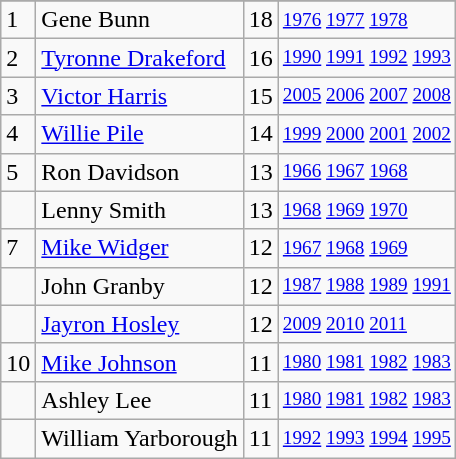<table class="wikitable">
<tr>
</tr>
<tr>
<td>1</td>
<td>Gene Bunn</td>
<td>18</td>
<td style="font-size:80%;"><a href='#'>1976</a> <a href='#'>1977</a> <a href='#'>1978</a></td>
</tr>
<tr>
<td>2</td>
<td><a href='#'>Tyronne Drakeford</a></td>
<td>16</td>
<td style="font-size:80%;"><a href='#'>1990</a> <a href='#'>1991</a> <a href='#'>1992</a> <a href='#'>1993</a></td>
</tr>
<tr>
<td>3</td>
<td><a href='#'>Victor Harris</a></td>
<td>15</td>
<td style="font-size:80%;"><a href='#'>2005</a> <a href='#'>2006</a> <a href='#'>2007</a> <a href='#'>2008</a></td>
</tr>
<tr>
<td>4</td>
<td><a href='#'>Willie Pile</a></td>
<td>14</td>
<td style="font-size:80%;"><a href='#'>1999</a> <a href='#'>2000</a> <a href='#'>2001</a> <a href='#'>2002</a></td>
</tr>
<tr>
<td>5</td>
<td>Ron Davidson</td>
<td>13</td>
<td style="font-size:80%;"><a href='#'>1966</a> <a href='#'>1967</a> <a href='#'>1968</a></td>
</tr>
<tr>
<td></td>
<td>Lenny Smith</td>
<td>13</td>
<td style="font-size:80%;"><a href='#'>1968</a> <a href='#'>1969</a> <a href='#'>1970</a></td>
</tr>
<tr>
<td>7</td>
<td><a href='#'>Mike Widger</a></td>
<td>12</td>
<td style="font-size:80%;"><a href='#'>1967</a> <a href='#'>1968</a> <a href='#'>1969</a></td>
</tr>
<tr>
<td></td>
<td>John Granby</td>
<td>12</td>
<td style="font-size:80%;"><a href='#'>1987</a> <a href='#'>1988</a> <a href='#'>1989</a> <a href='#'>1991</a></td>
</tr>
<tr>
<td></td>
<td><a href='#'>Jayron Hosley</a></td>
<td>12</td>
<td style="font-size:80%;"><a href='#'>2009</a> <a href='#'>2010</a> <a href='#'>2011</a></td>
</tr>
<tr>
<td>10</td>
<td><a href='#'>Mike Johnson</a></td>
<td>11</td>
<td style="font-size:80%;"><a href='#'>1980</a> <a href='#'>1981</a> <a href='#'>1982</a> <a href='#'>1983</a></td>
</tr>
<tr>
<td></td>
<td>Ashley Lee</td>
<td>11</td>
<td style="font-size:80%;"><a href='#'>1980</a> <a href='#'>1981</a> <a href='#'>1982</a> <a href='#'>1983</a></td>
</tr>
<tr>
<td></td>
<td>William Yarborough</td>
<td>11</td>
<td style="font-size:80%;"><a href='#'>1992</a> <a href='#'>1993</a> <a href='#'>1994</a> <a href='#'>1995</a></td>
</tr>
</table>
